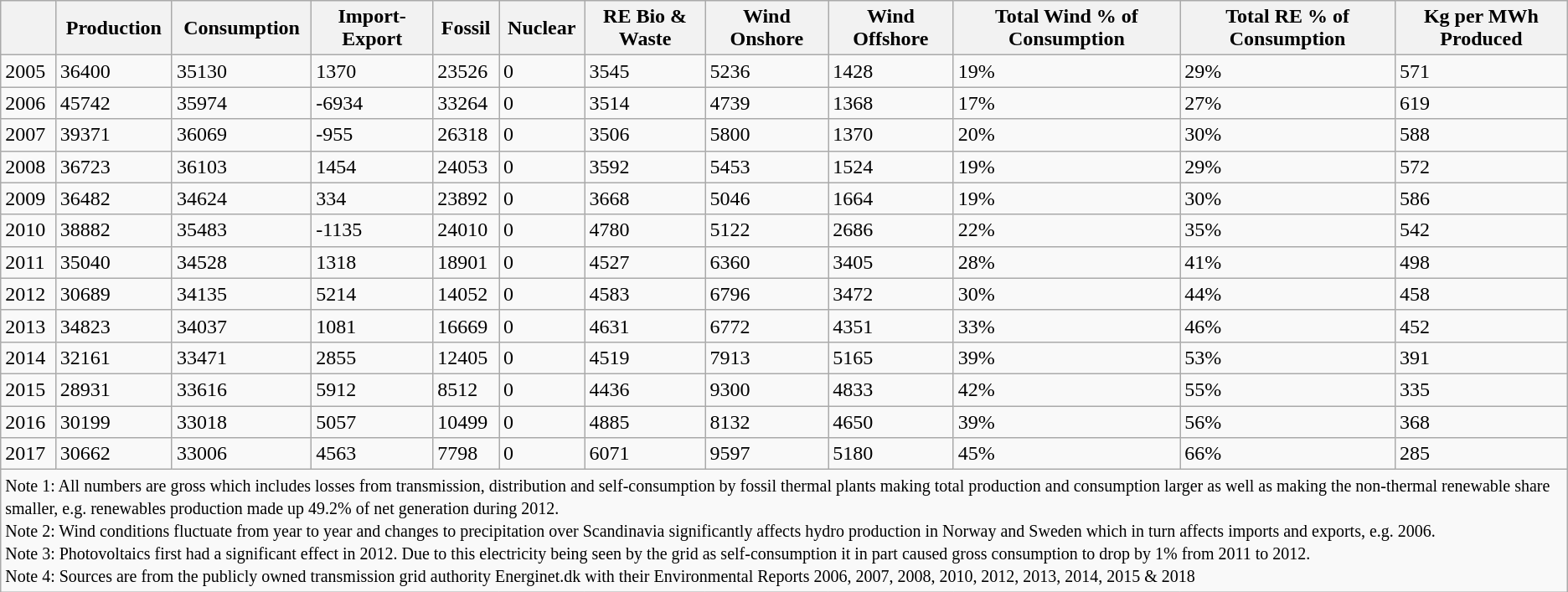<table class="wikitable">
<tr>
<th></th>
<th>Production</th>
<th>Consumption</th>
<th>Import-Export</th>
<th>Fossil</th>
<th>Nuclear</th>
<th>RE Bio & Waste</th>
<th>Wind Onshore</th>
<th>Wind Offshore</th>
<th>Total Wind % of Consumption</th>
<th>Total RE % of Consumption</th>
<th>Kg  per MWh Produced</th>
</tr>
<tr>
<td>2005</td>
<td>36400</td>
<td>35130</td>
<td>1370</td>
<td>23526</td>
<td>0</td>
<td>3545</td>
<td>5236</td>
<td>1428</td>
<td>19%</td>
<td>29%</td>
<td>571</td>
</tr>
<tr>
<td>2006</td>
<td>45742</td>
<td>35974</td>
<td>-6934</td>
<td>33264</td>
<td>0</td>
<td>3514</td>
<td>4739</td>
<td>1368</td>
<td>17%</td>
<td>27%</td>
<td>619</td>
</tr>
<tr>
<td>2007</td>
<td>39371</td>
<td>36069</td>
<td>-955</td>
<td>26318</td>
<td>0</td>
<td>3506</td>
<td>5800</td>
<td>1370</td>
<td>20%</td>
<td>30%</td>
<td>588</td>
</tr>
<tr>
<td>2008</td>
<td>36723</td>
<td>36103</td>
<td>1454</td>
<td>24053</td>
<td>0</td>
<td>3592</td>
<td>5453</td>
<td>1524</td>
<td>19%</td>
<td>29%</td>
<td>572</td>
</tr>
<tr>
<td>2009</td>
<td>36482</td>
<td>34624</td>
<td>334</td>
<td>23892</td>
<td>0</td>
<td>3668</td>
<td>5046</td>
<td>1664</td>
<td>19%</td>
<td>30%</td>
<td>586</td>
</tr>
<tr>
<td>2010</td>
<td>38882</td>
<td>35483</td>
<td>-1135</td>
<td>24010</td>
<td>0</td>
<td>4780</td>
<td>5122</td>
<td>2686</td>
<td>22%</td>
<td>35%</td>
<td>542</td>
</tr>
<tr>
<td>2011</td>
<td>35040</td>
<td>34528</td>
<td>1318</td>
<td>18901</td>
<td>0</td>
<td>4527</td>
<td>6360</td>
<td>3405</td>
<td>28%</td>
<td>41%</td>
<td>498</td>
</tr>
<tr>
<td>2012</td>
<td>30689</td>
<td>34135</td>
<td>5214</td>
<td>14052</td>
<td>0</td>
<td>4583</td>
<td>6796</td>
<td>3472</td>
<td>30%</td>
<td>44%</td>
<td>458</td>
</tr>
<tr>
<td>2013</td>
<td>34823</td>
<td>34037</td>
<td>1081</td>
<td>16669</td>
<td>0</td>
<td>4631</td>
<td>6772</td>
<td>4351</td>
<td>33%</td>
<td>46%</td>
<td>452</td>
</tr>
<tr>
<td>2014</td>
<td>32161</td>
<td>33471</td>
<td>2855</td>
<td>12405</td>
<td>0</td>
<td>4519</td>
<td>7913</td>
<td>5165</td>
<td>39%</td>
<td>53%</td>
<td>391</td>
</tr>
<tr>
<td>2015</td>
<td>28931</td>
<td>33616</td>
<td>5912</td>
<td>8512</td>
<td>0</td>
<td>4436</td>
<td>9300</td>
<td>4833</td>
<td>42%</td>
<td>55%</td>
<td>335</td>
</tr>
<tr>
<td>2016</td>
<td>30199</td>
<td>33018</td>
<td>5057</td>
<td>10499</td>
<td>0</td>
<td>4885</td>
<td>8132</td>
<td>4650</td>
<td>39%</td>
<td>56%</td>
<td>368</td>
</tr>
<tr>
<td>2017</td>
<td>30662</td>
<td>33006</td>
<td>4563</td>
<td>7798</td>
<td>0</td>
<td>6071</td>
<td>9597</td>
<td>5180</td>
<td>45%</td>
<td>66%</td>
<td>285</td>
</tr>
<tr -->
<td colspan="13" align="left"><small>Note 1: All numbers are gross which includes losses from transmission, distribution and self-consumption by fossil thermal plants making total production and consumption larger as well as making the non-thermal renewable share smaller, e.g. renewables production made up 49.2% of net generation during 2012.<br>Note 2: Wind conditions fluctuate from year to year and changes to precipitation over Scandinavia significantly affects hydro production in Norway and Sweden which in turn affects imports and exports, e.g. 2006.<br>Note 3: Photovoltaics first had a significant effect in 2012. Due to this electricity being seen by the grid as self-consumption it in part caused  gross consumption to drop by 1% from 2011 to 2012.<br>Note 4: Sources are from the publicly owned transmission grid authority Energinet.dk with their Environmental Reports 2006, 2007, 2008, 2010, 2012, 2013, 2014, 2015 & 2018  </small></td>
</tr>
</table>
